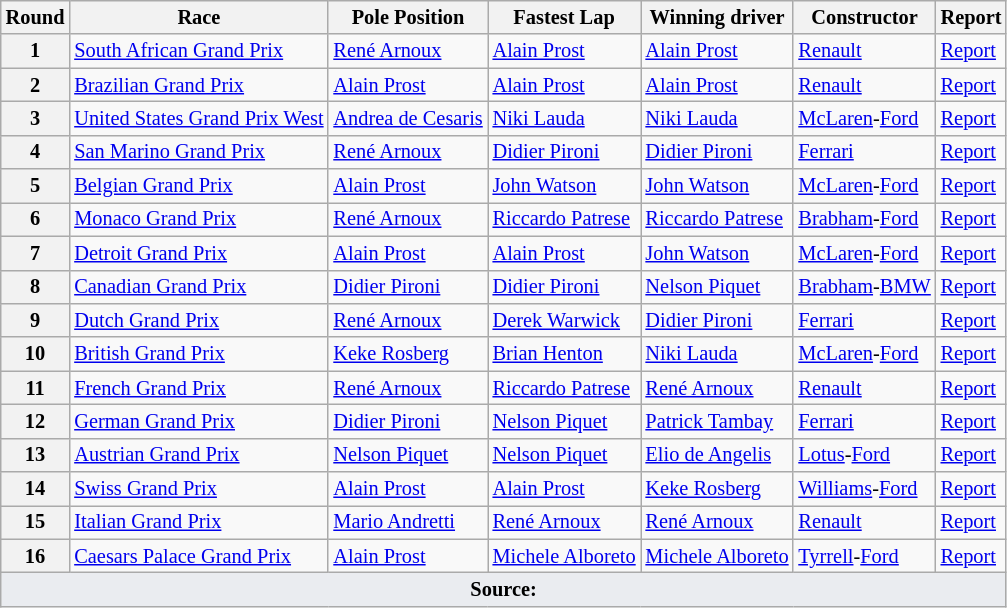<table class="wikitable sortable" style="font-size: 85%;">
<tr>
<th scope="col">Round</th>
<th scope="col">Race</th>
<th scope="col">Pole Position</th>
<th scope="col">Fastest Lap</th>
<th scope="col">Winning driver</th>
<th scope="col">Constructor</th>
<th scope="col">Report</th>
</tr>
<tr>
<th scope="row">1</th>
<td> <a href='#'>South African Grand Prix</a></td>
<td> <a href='#'>René Arnoux</a></td>
<td> <a href='#'>Alain Prost</a></td>
<td> <a href='#'>Alain Prost</a></td>
<td> <a href='#'>Renault</a></td>
<td><a href='#'>Report</a></td>
</tr>
<tr>
<th scope="row">2</th>
<td> <a href='#'>Brazilian Grand Prix</a></td>
<td> <a href='#'>Alain Prost</a></td>
<td> <a href='#'>Alain Prost</a></td>
<td> <a href='#'>Alain Prost</a></td>
<td> <a href='#'>Renault</a></td>
<td><a href='#'>Report</a></td>
</tr>
<tr>
<th scope="row">3</th>
<td nowrap> <a href='#'>United States Grand Prix West</a></td>
<td nowrap> <a href='#'>Andrea de Cesaris</a></td>
<td> <a href='#'>Niki Lauda</a></td>
<td> <a href='#'>Niki Lauda</a></td>
<td nowrap> <a href='#'>McLaren</a>-<a href='#'>Ford</a></td>
<td><a href='#'>Report</a></td>
</tr>
<tr>
<th scope="row">4</th>
<td> <a href='#'>San Marino Grand Prix</a></td>
<td> <a href='#'>René Arnoux</a></td>
<td> <a href='#'>Didier Pironi</a></td>
<td> <a href='#'>Didier Pironi</a></td>
<td> <a href='#'>Ferrari</a></td>
<td><a href='#'>Report</a></td>
</tr>
<tr>
<th scope="row">5</th>
<td> <a href='#'>Belgian Grand Prix</a></td>
<td> <a href='#'>Alain Prost</a></td>
<td> <a href='#'>John Watson</a></td>
<td> <a href='#'>John Watson</a></td>
<td> <a href='#'>McLaren</a>-<a href='#'>Ford</a></td>
<td><a href='#'>Report</a></td>
</tr>
<tr>
<th scope="row">6</th>
<td> <a href='#'>Monaco Grand Prix</a></td>
<td> <a href='#'>René Arnoux</a></td>
<td nowrap> <a href='#'>Riccardo Patrese</a></td>
<td nowrap> <a href='#'>Riccardo Patrese</a></td>
<td nowrap> <a href='#'>Brabham</a>-<a href='#'>Ford</a></td>
<td><a href='#'>Report</a></td>
</tr>
<tr>
<th scope="row">7</th>
<td> <a href='#'>Detroit Grand Prix</a></td>
<td> <a href='#'>Alain Prost</a></td>
<td> <a href='#'>Alain Prost</a></td>
<td> <a href='#'>John Watson</a></td>
<td> <a href='#'>McLaren</a>-<a href='#'>Ford</a></td>
<td><a href='#'>Report</a></td>
</tr>
<tr>
<th scope="row">8</th>
<td> <a href='#'>Canadian Grand Prix</a></td>
<td> <a href='#'>Didier Pironi</a></td>
<td> <a href='#'>Didier Pironi</a></td>
<td> <a href='#'>Nelson Piquet</a></td>
<td nowrap> <a href='#'>Brabham</a>-<a href='#'>BMW</a></td>
<td><a href='#'>Report</a></td>
</tr>
<tr>
<th scope="row">9</th>
<td> <a href='#'>Dutch Grand Prix</a></td>
<td> <a href='#'>René Arnoux</a></td>
<td> <a href='#'>Derek Warwick</a></td>
<td> <a href='#'>Didier Pironi</a></td>
<td> <a href='#'>Ferrari</a></td>
<td><a href='#'>Report</a></td>
</tr>
<tr>
<th scope="row">10</th>
<td> <a href='#'>British Grand Prix</a></td>
<td> <a href='#'>Keke Rosberg</a></td>
<td> <a href='#'>Brian Henton</a></td>
<td> <a href='#'>Niki Lauda</a></td>
<td> <a href='#'>McLaren</a>-<a href='#'>Ford</a></td>
<td><a href='#'>Report</a></td>
</tr>
<tr>
<th scope="row">11</th>
<td> <a href='#'>French Grand Prix</a></td>
<td> <a href='#'>René Arnoux</a></td>
<td> <a href='#'>Riccardo Patrese</a></td>
<td> <a href='#'>René Arnoux</a></td>
<td> <a href='#'>Renault</a></td>
<td><a href='#'>Report</a></td>
</tr>
<tr>
<th scope="row">12</th>
<td> <a href='#'>German Grand Prix</a></td>
<td> <a href='#'>Didier Pironi</a></td>
<td> <a href='#'>Nelson Piquet</a></td>
<td> <a href='#'>Patrick Tambay</a></td>
<td> <a href='#'>Ferrari</a></td>
<td><a href='#'>Report</a></td>
</tr>
<tr>
<th scope="row">13</th>
<td> <a href='#'>Austrian Grand Prix</a></td>
<td> <a href='#'>Nelson Piquet</a></td>
<td> <a href='#'>Nelson Piquet</a></td>
<td nowrap> <a href='#'>Elio de Angelis</a></td>
<td> <a href='#'>Lotus</a>-<a href='#'>Ford</a></td>
<td><a href='#'>Report</a></td>
</tr>
<tr>
<th scope="row">14</th>
<td> <a href='#'>Swiss Grand Prix</a></td>
<td> <a href='#'>Alain Prost</a></td>
<td> <a href='#'>Alain Prost</a></td>
<td> <a href='#'>Keke Rosberg</a></td>
<td> <a href='#'>Williams</a>-<a href='#'>Ford</a></td>
<td><a href='#'>Report</a></td>
</tr>
<tr>
<th scope="row">15</th>
<td> <a href='#'>Italian Grand Prix</a></td>
<td> <a href='#'>Mario Andretti</a></td>
<td> <a href='#'>René Arnoux</a></td>
<td> <a href='#'>René Arnoux</a></td>
<td> <a href='#'>Renault</a></td>
<td><a href='#'>Report</a></td>
</tr>
<tr>
<th scope="row">16</th>
<td> <a href='#'>Caesars Palace Grand Prix</a></td>
<td> <a href='#'>Alain Prost</a></td>
<td nowrap> <a href='#'>Michele Alboreto</a></td>
<td nowrap> <a href='#'>Michele Alboreto</a></td>
<td> <a href='#'>Tyrrell</a>-<a href='#'>Ford</a></td>
<td><a href='#'>Report</a></td>
</tr>
<tr class="sortbottom">
<td colspan="9" style="background-color:#EAECF0;text-align:center"><strong>Source:</strong></td>
</tr>
</table>
